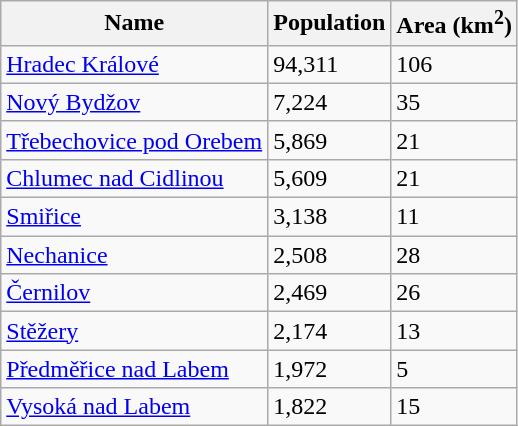<table class="wikitable sortable">
<tr>
<th>Name</th>
<th>Population</th>
<th>Area (km<sup>2</sup>)</th>
</tr>
<tr>
<td><a href='#'>Hradec Králové</a></td>
<td>94,311</td>
<td>106</td>
</tr>
<tr>
<td><a href='#'>Nový Bydžov</a></td>
<td>7,224</td>
<td>35</td>
</tr>
<tr>
<td><a href='#'>Třebechovice pod Orebem</a></td>
<td>5,869</td>
<td>21</td>
</tr>
<tr>
<td><a href='#'>Chlumec nad Cidlinou</a></td>
<td>5,609</td>
<td>21</td>
</tr>
<tr>
<td><a href='#'>Smiřice</a></td>
<td>3,138</td>
<td>11</td>
</tr>
<tr>
<td><a href='#'>Nechanice</a></td>
<td>2,508</td>
<td>28</td>
</tr>
<tr>
<td><a href='#'>Černilov</a></td>
<td>2,469</td>
<td>26</td>
</tr>
<tr>
<td><a href='#'>Stěžery</a></td>
<td>2,174</td>
<td>13</td>
</tr>
<tr>
<td><a href='#'>Předměřice nad Labem</a></td>
<td>1,972</td>
<td>5</td>
</tr>
<tr>
<td><a href='#'>Vysoká nad Labem</a></td>
<td>1,822</td>
<td>15</td>
</tr>
</table>
